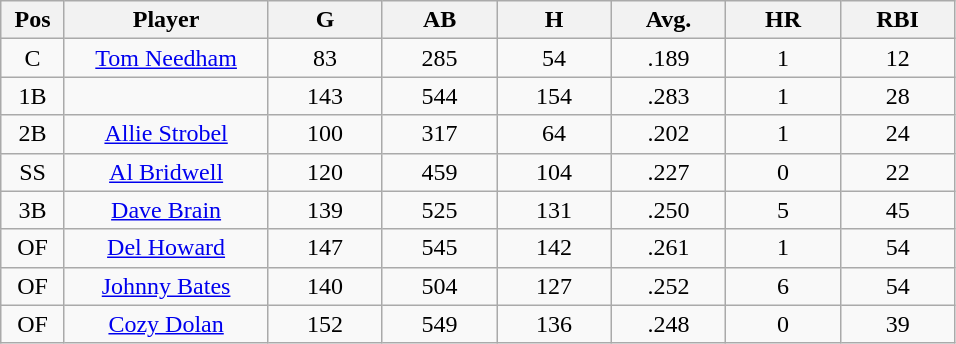<table class="wikitable sortable">
<tr>
<th bgcolor="#DDDDFF" width="5%">Pos</th>
<th bgcolor="#DDDDFF" width="16%">Player</th>
<th bgcolor="#DDDDFF" width="9%">G</th>
<th bgcolor="#DDDDFF" width="9%">AB</th>
<th bgcolor="#DDDDFF" width="9%">H</th>
<th bgcolor="#DDDDFF" width="9%">Avg.</th>
<th bgcolor="#DDDDFF" width="9%">HR</th>
<th bgcolor="#DDDDFF" width="9%">RBI</th>
</tr>
<tr align="center">
<td>C</td>
<td><a href='#'>Tom Needham</a></td>
<td>83</td>
<td>285</td>
<td>54</td>
<td>.189</td>
<td>1</td>
<td>12</td>
</tr>
<tr align=center>
<td>1B</td>
<td></td>
<td>143</td>
<td>544</td>
<td>154</td>
<td>.283</td>
<td>1</td>
<td>28</td>
</tr>
<tr align="center">
<td>2B</td>
<td><a href='#'>Allie Strobel</a></td>
<td>100</td>
<td>317</td>
<td>64</td>
<td>.202</td>
<td>1</td>
<td>24</td>
</tr>
<tr align=center>
<td>SS</td>
<td><a href='#'>Al Bridwell</a></td>
<td>120</td>
<td>459</td>
<td>104</td>
<td>.227</td>
<td>0</td>
<td>22</td>
</tr>
<tr align=center>
<td>3B</td>
<td><a href='#'>Dave Brain</a></td>
<td>139</td>
<td>525</td>
<td>131</td>
<td>.250</td>
<td>5</td>
<td>45</td>
</tr>
<tr align=center>
<td>OF</td>
<td><a href='#'>Del Howard</a></td>
<td>147</td>
<td>545</td>
<td>142</td>
<td>.261</td>
<td>1</td>
<td>54</td>
</tr>
<tr align=center>
<td>OF</td>
<td><a href='#'>Johnny Bates</a></td>
<td>140</td>
<td>504</td>
<td>127</td>
<td>.252</td>
<td>6</td>
<td>54</td>
</tr>
<tr align=center>
<td>OF</td>
<td><a href='#'>Cozy Dolan</a></td>
<td>152</td>
<td>549</td>
<td>136</td>
<td>.248</td>
<td>0</td>
<td>39</td>
</tr>
</table>
